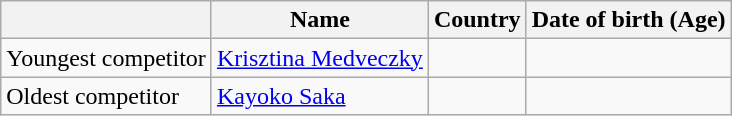<table class="wikitable">
<tr>
<th></th>
<th>Name</th>
<th>Country</th>
<th>Date of birth (Age)</th>
</tr>
<tr>
<td>Youngest competitor</td>
<td><a href='#'>Krisztina Medveczky</a></td>
<td></td>
<td></td>
</tr>
<tr>
<td>Oldest competitor</td>
<td><a href='#'>Kayoko Saka</a></td>
<td></td>
<td></td>
</tr>
</table>
